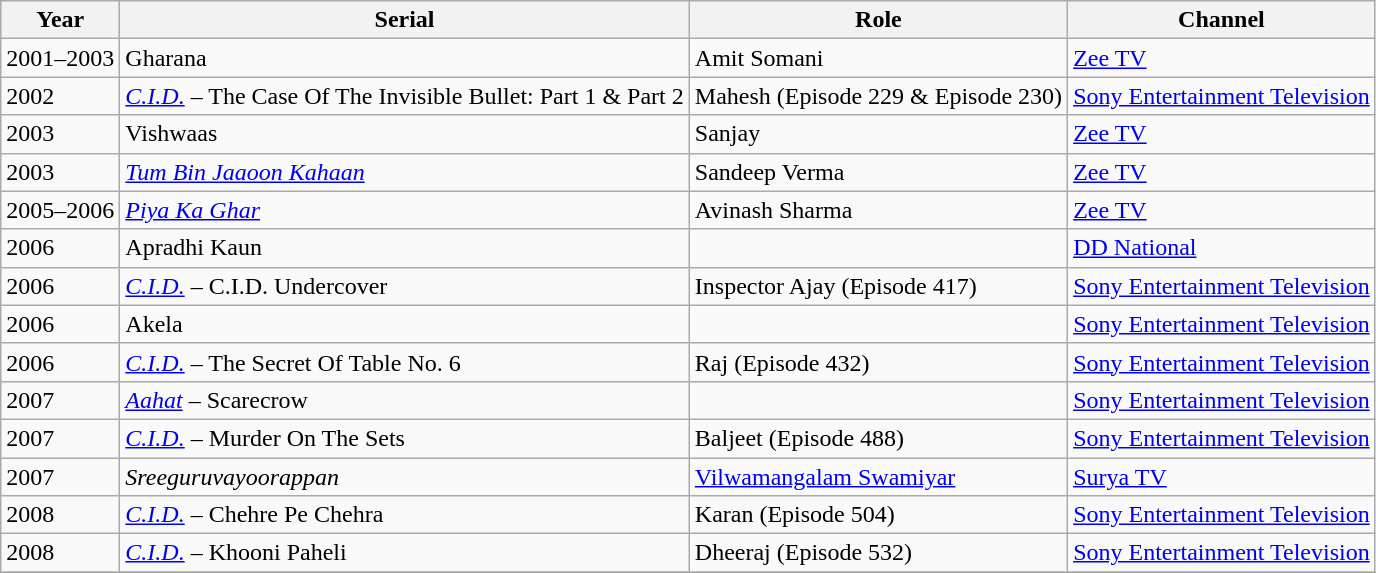<table class="wikitable sortable">
<tr>
<th>Year</th>
<th>Serial</th>
<th>Role</th>
<th>Channel</th>
</tr>
<tr>
<td>2001–2003</td>
<td>Gharana</td>
<td>Amit Somani</td>
<td><a href='#'>Zee TV</a></td>
</tr>
<tr>
<td>2002</td>
<td><em><a href='#'> C.I.D.</a></em> – The Case Of The Invisible Bullet: Part 1 & Part 2</td>
<td>Mahesh (Episode 229 & Episode 230)</td>
<td><a href='#'>Sony Entertainment Television</a></td>
</tr>
<tr>
<td>2003</td>
<td>Vishwaas</td>
<td>Sanjay</td>
<td><a href='#'>Zee TV</a></td>
</tr>
<tr>
<td>2003</td>
<td><em><a href='#'>Tum Bin Jaaoon Kahaan</a></em></td>
<td>Sandeep Verma</td>
<td><a href='#'>Zee TV</a></td>
</tr>
<tr>
<td>2005–2006</td>
<td><em><a href='#'> Piya Ka Ghar</a></em></td>
<td>Avinash Sharma</td>
<td><a href='#'>Zee TV</a></td>
</tr>
<tr>
<td>2006</td>
<td>Apradhi Kaun</td>
<td></td>
<td><a href='#'>DD National</a></td>
</tr>
<tr>
<td>2006</td>
<td><em><a href='#'> C.I.D.</a></em> – C.I.D. Undercover</td>
<td>Inspector Ajay (Episode 417)</td>
<td><a href='#'>Sony Entertainment Television</a></td>
</tr>
<tr>
<td>2006</td>
<td>Akela</td>
<td></td>
<td><a href='#'>Sony Entertainment Television</a></td>
</tr>
<tr>
<td>2006</td>
<td><em><a href='#'> C.I.D.</a></em> – The Secret Of Table No. 6</td>
<td>Raj (Episode 432)</td>
<td><a href='#'>Sony Entertainment Television</a></td>
</tr>
<tr>
<td>2007</td>
<td><em><a href='#'>Aahat</a></em> – Scarecrow</td>
<td></td>
<td><a href='#'>Sony Entertainment Television</a></td>
</tr>
<tr>
<td>2007</td>
<td><em><a href='#'> C.I.D.</a></em> – Murder On The Sets</td>
<td>Baljeet (Episode 488)</td>
<td><a href='#'>Sony Entertainment Television</a></td>
</tr>
<tr>
<td>2007</td>
<td><em>Sreeguruvayoorappan</em></td>
<td><a href='#'>Vilwamangalam Swamiyar</a></td>
<td><a href='#'>Surya TV</a></td>
</tr>
<tr>
<td>2008</td>
<td><em><a href='#'> C.I.D.</a></em> – Chehre Pe Chehra</td>
<td>Karan (Episode 504)</td>
<td><a href='#'>Sony Entertainment Television</a></td>
</tr>
<tr>
<td>2008</td>
<td><em><a href='#'> C.I.D.</a></em> – Khooni Paheli</td>
<td>Dheeraj (Episode 532)</td>
<td><a href='#'>Sony Entertainment Television</a></td>
</tr>
<tr>
</tr>
</table>
